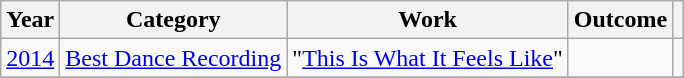<table class="wikitable Sortable">
<tr>
<th>Year</th>
<th>Category</th>
<th>Work</th>
<th>Outcome</th>
<th></th>
</tr>
<tr>
<td><a href='#'>2014</a></td>
<td><a href='#'>Best Dance Recording</a></td>
<td>"<a href='#'>This Is What It Feels Like</a>"</td>
<td></td>
<td></td>
</tr>
<tr>
</tr>
</table>
